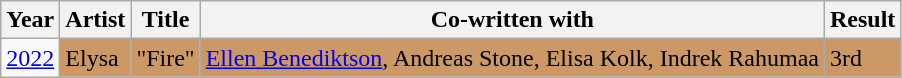<table class="wikitable plainrowheaders">
<tr>
<th scope="col">Year</th>
<th scope="col">Artist</th>
<th scope="col">Title</th>
<th scope="col">Co-written with</th>
<th scope="col">Result</th>
</tr>
<tr>
<td><a href='#'>2022</a></td>
<td bgcolor="#cc9966">Elysa</td>
<td bgcolor="#cc9966">"Fire"</td>
<td bgcolor="#cc9966"><a href='#'>Ellen Benediktson</a>, Andreas Stone, Elisa Kolk, Indrek Rahumaa</td>
<td bgcolor="#cc9966">3rd</td>
</tr>
</table>
